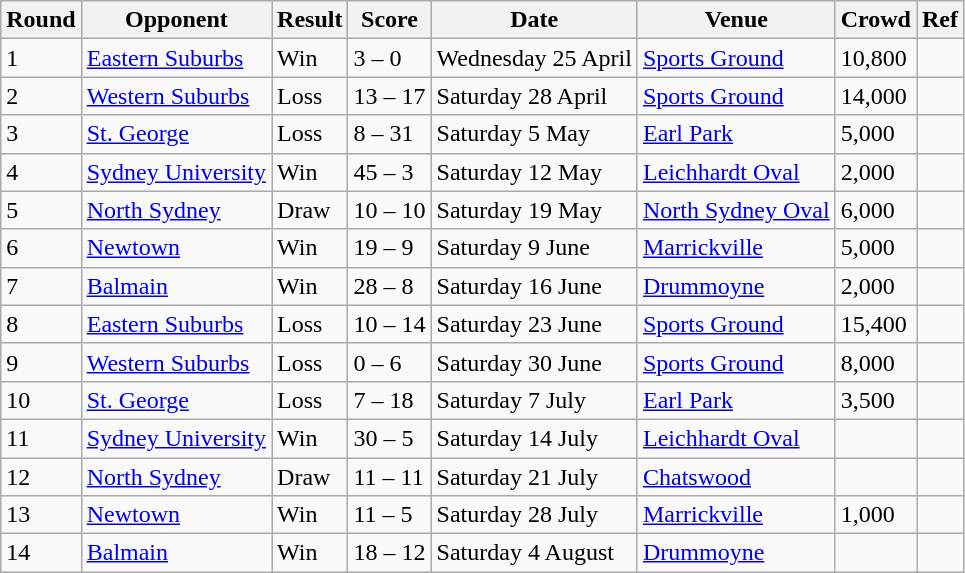<table class="wikitable" style="text-align:left;">
<tr>
<th>Round</th>
<th>Opponent</th>
<th>Result</th>
<th>Score</th>
<th>Date</th>
<th>Venue</th>
<th>Crowd</th>
<th>Ref</th>
</tr>
<tr>
<td>1</td>
<td> <a href='#'>Eastern Suburbs</a></td>
<td>Win</td>
<td>3 – 0</td>
<td>Wednesday 25 April</td>
<td><a href='#'>Sports Ground</a></td>
<td>10,800</td>
<td></td>
</tr>
<tr>
<td>2</td>
<td> <a href='#'>Western Suburbs</a></td>
<td>Loss</td>
<td>13 – 17</td>
<td>Saturday 28 April</td>
<td><a href='#'>Sports Ground</a></td>
<td>14,000</td>
<td></td>
</tr>
<tr>
<td>3</td>
<td> <a href='#'>St. George</a></td>
<td>Loss</td>
<td>8 – 31</td>
<td>Saturday 5 May</td>
<td><a href='#'>Earl Park</a></td>
<td>5,000</td>
<td></td>
</tr>
<tr>
<td>4</td>
<td> <a href='#'>Sydney University</a></td>
<td>Win</td>
<td>45 – 3</td>
<td>Saturday 12 May</td>
<td><a href='#'>Leichhardt Oval</a></td>
<td>2,000</td>
<td></td>
</tr>
<tr>
<td>5</td>
<td> <a href='#'>North Sydney</a></td>
<td>Draw</td>
<td>10 – 10</td>
<td>Saturday 19 May</td>
<td><a href='#'>North Sydney Oval</a></td>
<td>6,000</td>
<td></td>
</tr>
<tr>
<td>6</td>
<td> <a href='#'>Newtown</a></td>
<td>Win</td>
<td>19 – 9</td>
<td>Saturday 9 June</td>
<td><a href='#'>Marrickville</a></td>
<td>5,000</td>
<td></td>
</tr>
<tr>
<td>7</td>
<td> <a href='#'>Balmain</a></td>
<td>Win</td>
<td>28 – 8</td>
<td>Saturday 16 June</td>
<td><a href='#'>Drummoyne</a></td>
<td>2,000</td>
<td></td>
</tr>
<tr>
<td>8</td>
<td> <a href='#'>Eastern Suburbs</a></td>
<td>Loss</td>
<td>10 – 14</td>
<td>Saturday 23 June</td>
<td><a href='#'>Sports Ground</a></td>
<td>15,400</td>
<td></td>
</tr>
<tr>
<td>9</td>
<td> <a href='#'>Western Suburbs</a></td>
<td>Loss</td>
<td>0 – 6</td>
<td>Saturday 30 June</td>
<td><a href='#'>Sports Ground</a></td>
<td>8,000</td>
<td></td>
</tr>
<tr>
<td>10</td>
<td> <a href='#'>St. George</a></td>
<td>Loss</td>
<td>7 – 18</td>
<td>Saturday 7 July</td>
<td><a href='#'>Earl Park</a></td>
<td>3,500</td>
<td></td>
</tr>
<tr>
<td>11</td>
<td> <a href='#'>Sydney University</a></td>
<td>Win</td>
<td>30 – 5</td>
<td>Saturday 14 July</td>
<td><a href='#'>Leichhardt Oval</a></td>
<td></td>
<td></td>
</tr>
<tr>
<td>12</td>
<td> <a href='#'>North Sydney</a></td>
<td>Draw</td>
<td>11 – 11</td>
<td>Saturday 21 July</td>
<td><a href='#'>Chatswood</a></td>
<td></td>
<td></td>
</tr>
<tr>
<td>13</td>
<td> <a href='#'>Newtown</a></td>
<td>Win</td>
<td>11 – 5</td>
<td>Saturday 28 July</td>
<td><a href='#'>Marrickville</a></td>
<td>1,000</td>
<td></td>
</tr>
<tr>
<td>14</td>
<td> <a href='#'>Balmain</a></td>
<td>Win</td>
<td>18 – 12</td>
<td>Saturday 4 August</td>
<td><a href='#'>Drummoyne</a></td>
<td></td>
<td></td>
</tr>
</table>
